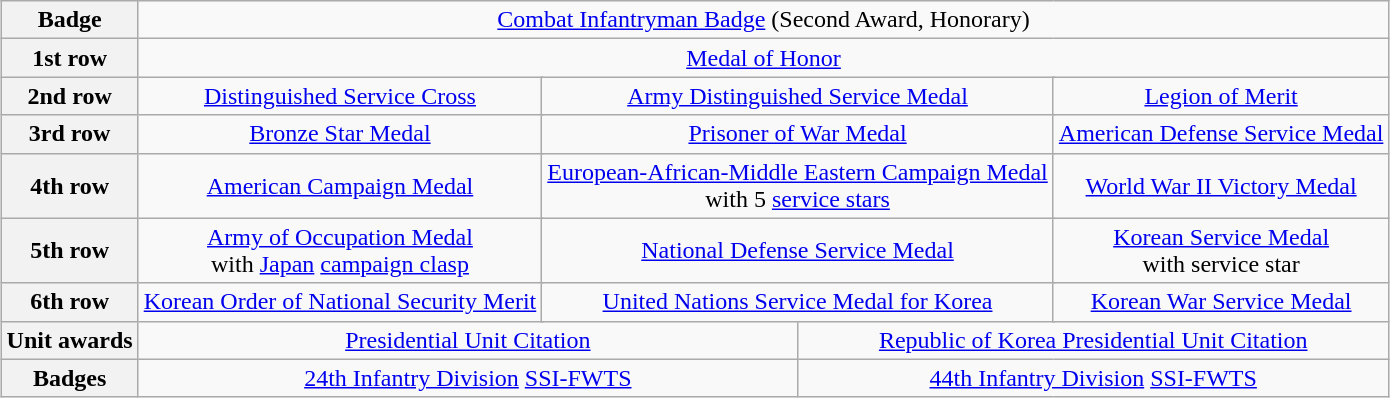<table class="wikitable" style="margin:1em auto; text-align:center;">
<tr>
<th>Badge</th>
<td colspan="12"><a href='#'>Combat Infantryman Badge</a> (Second Award, Honorary)</td>
</tr>
<tr>
<th>1st row</th>
<td colspan="12"><a href='#'>Medal of Honor</a></td>
</tr>
<tr>
<th>2nd row</th>
<td colspan="4"><a href='#'>Distinguished Service Cross</a></td>
<td colspan="4"><a href='#'>Army Distinguished Service Medal</a></td>
<td colspan="4"><a href='#'>Legion of Merit</a></td>
</tr>
<tr>
<th>3rd row</th>
<td colspan="4"><a href='#'>Bronze Star Medal</a></td>
<td colspan="4"><a href='#'>Prisoner of War Medal</a></td>
<td colspan="4"><a href='#'>American Defense Service Medal</a></td>
</tr>
<tr>
<th>4th row</th>
<td colspan="4"><a href='#'>American Campaign Medal</a></td>
<td colspan="4"><a href='#'>European-African-Middle Eastern Campaign Medal</a><br>with 5 <a href='#'>service stars</a></td>
<td colspan="4"><a href='#'>World War II Victory Medal</a></td>
</tr>
<tr>
<th>5th row</th>
<td colspan="4"><a href='#'>Army of Occupation Medal</a><br>with <a href='#'>Japan</a> <a href='#'>campaign clasp</a></td>
<td colspan="4"><a href='#'>National Defense Service Medal</a></td>
<td colspan="4"><a href='#'>Korean Service Medal</a><br>with service star</td>
</tr>
<tr>
<th>6th row</th>
<td colspan="4"><a href='#'>Korean Order of National Security Merit</a></td>
<td colspan="4"><a href='#'>United Nations Service Medal for Korea</a></td>
<td colspan="4"><a href='#'>Korean War Service Medal</a></td>
</tr>
<tr>
<th>Unit awards</th>
<td colspan="6"><a href='#'>Presidential Unit Citation</a></td>
<td colspan="6"><a href='#'>Republic of Korea Presidential Unit Citation</a></td>
</tr>
<tr>
<th>Badges</th>
<td colspan="6"><a href='#'>24th Infantry Division</a> <a href='#'>SSI-FWTS</a></td>
<td colspan="6"><a href='#'>44th Infantry Division</a> <a href='#'>SSI-FWTS</a></td>
</tr>
</table>
